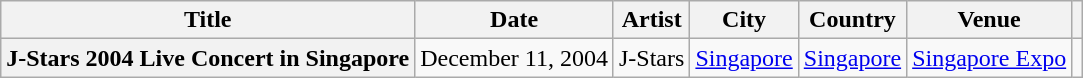<table class="wikitable sortable plainrowheaders" style="text-align:center;">
<tr>
<th scope="col">Title</th>
<th scope="col">Date</th>
<th>Artist</th>
<th scope="col">City</th>
<th scope="col">Country</th>
<th scope="col">Venue</th>
<th class="unsortable"></th>
</tr>
<tr>
<th scope="row">J-Stars 2004 Live Concert in Singapore</th>
<td style="text-align:left;">December 11, 2004</td>
<td>J-Stars</td>
<td><a href='#'>Singapore</a></td>
<td><a href='#'>Singapore</a></td>
<td><a href='#'>Singapore Expo</a></td>
<td></td>
</tr>
</table>
